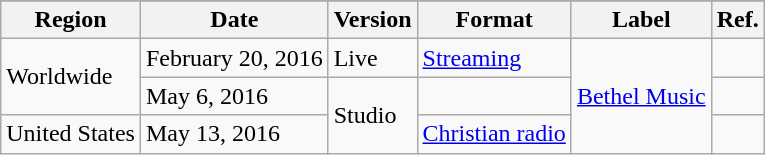<table class="wikitable plainrowheaders">
<tr>
</tr>
<tr>
<th scope="col">Region</th>
<th scope="col">Date</th>
<th scope="col">Version</th>
<th scope="col">Format</th>
<th scope="col">Label</th>
<th scope="col">Ref.</th>
</tr>
<tr>
<td rowspan="2">Worldwide</td>
<td>February 20, 2016</td>
<td>Live</td>
<td><a href='#'>Streaming</a></td>
<td rowspan="3"><a href='#'>Bethel Music</a></td>
<td></td>
</tr>
<tr>
<td>May 6, 2016</td>
<td rowspan="2">Studio</td>
<td></td>
<td></td>
</tr>
<tr>
<td>United States</td>
<td>May 13, 2016</td>
<td><a href='#'>Christian radio</a></td>
<td></td>
</tr>
</table>
